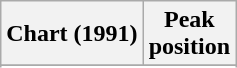<table class="wikitable sortable plainrowheaders">
<tr>
<th scope="col">Chart (1991)</th>
<th scope="col">Peak<br>position</th>
</tr>
<tr>
</tr>
<tr>
</tr>
</table>
